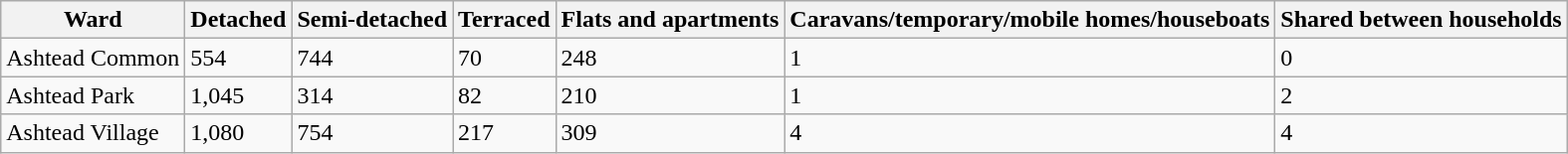<table class="wikitable">
<tr>
<th>Ward</th>
<th>Detached</th>
<th>Semi-detached</th>
<th>Terraced</th>
<th>Flats and apartments</th>
<th>Caravans/temporary/mobile homes/houseboats</th>
<th>Shared between households</th>
</tr>
<tr>
<td>Ashtead Common</td>
<td>554</td>
<td>744</td>
<td>70</td>
<td>248</td>
<td>1</td>
<td>0</td>
</tr>
<tr>
<td>Ashtead Park</td>
<td>1,045</td>
<td>314</td>
<td>82</td>
<td>210</td>
<td>1</td>
<td>2</td>
</tr>
<tr>
<td>Ashtead Village</td>
<td>1,080</td>
<td>754</td>
<td>217</td>
<td>309</td>
<td>4</td>
<td>4</td>
</tr>
</table>
